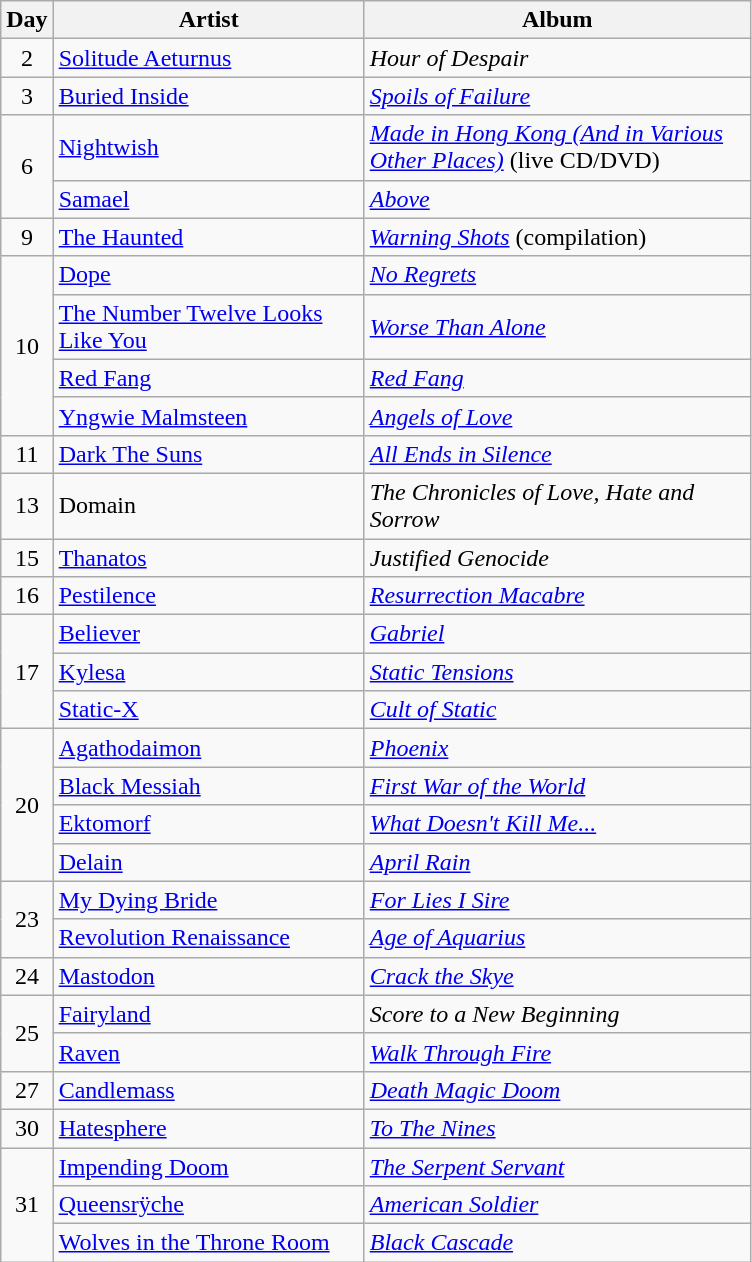<table class="wikitable">
<tr>
<th>Day</th>
<th style="width:200px;">Artist</th>
<th style="width:250px;">Album</th>
</tr>
<tr>
<td style="text-align:center;">2</td>
<td><a href='#'>Solitude Aeturnus</a></td>
<td><em>Hour of Despair</em></td>
</tr>
<tr>
<td style="text-align:center;">3</td>
<td><a href='#'>Buried Inside</a></td>
<td><em><a href='#'>Spoils of Failure</a></em></td>
</tr>
<tr>
<td style="text-align:center;" rowspan="2">6</td>
<td><a href='#'>Nightwish</a></td>
<td><em><a href='#'>Made in Hong Kong (And in Various Other Places)</a></em> (live CD/DVD)</td>
</tr>
<tr>
<td><a href='#'>Samael</a></td>
<td><em><a href='#'>Above</a></em></td>
</tr>
<tr>
<td style="text-align:center;">9</td>
<td><a href='#'>The Haunted</a></td>
<td><em><a href='#'>Warning Shots</a></em> (compilation)</td>
</tr>
<tr>
<td style="text-align:center;" rowspan="4">10</td>
<td><a href='#'>Dope</a></td>
<td><em><a href='#'>No Regrets</a></em></td>
</tr>
<tr>
<td><a href='#'>The Number Twelve Looks Like You</a></td>
<td><em><a href='#'>Worse Than Alone</a></em></td>
</tr>
<tr>
<td><a href='#'>Red Fang</a></td>
<td><em><a href='#'>Red Fang</a></em></td>
</tr>
<tr>
<td><a href='#'>Yngwie Malmsteen</a></td>
<td><em><a href='#'>Angels of Love</a></em></td>
</tr>
<tr>
<td style="text-align:center;">11</td>
<td><a href='#'>Dark The Suns</a></td>
<td><em><a href='#'>All Ends in Silence</a></em></td>
</tr>
<tr>
<td style="text-align:center;">13</td>
<td>Domain</td>
<td><em>The Chronicles of Love, Hate and Sorrow</em></td>
</tr>
<tr>
<td style="text-align:center;">15</td>
<td><a href='#'>Thanatos</a></td>
<td><em>Justified Genocide</em></td>
</tr>
<tr>
<td style="text-align:center;">16</td>
<td><a href='#'>Pestilence</a></td>
<td><em><a href='#'>Resurrection Macabre</a></em></td>
</tr>
<tr>
<td style="text-align:center;" rowspan="3">17</td>
<td><a href='#'>Believer</a></td>
<td><em><a href='#'>Gabriel</a></em></td>
</tr>
<tr>
<td><a href='#'>Kylesa</a></td>
<td><em><a href='#'>Static Tensions</a></em></td>
</tr>
<tr>
<td><a href='#'>Static-X</a></td>
<td><em><a href='#'>Cult of Static</a></em></td>
</tr>
<tr>
<td style="text-align:center;" rowspan="4">20</td>
<td><a href='#'>Agathodaimon</a></td>
<td><em><a href='#'>Phoenix</a></em></td>
</tr>
<tr>
<td><a href='#'>Black Messiah</a></td>
<td><em><a href='#'>First War of the World</a></em></td>
</tr>
<tr>
<td><a href='#'>Ektomorf</a></td>
<td><em><a href='#'>What Doesn't Kill Me...</a></em></td>
</tr>
<tr>
<td><a href='#'>Delain</a></td>
<td><em><a href='#'>April Rain</a></em></td>
</tr>
<tr>
<td style="text-align:center;" rowspan="2">23</td>
<td><a href='#'>My Dying Bride</a></td>
<td><em><a href='#'>For Lies I Sire</a></em></td>
</tr>
<tr>
<td><a href='#'>Revolution Renaissance</a></td>
<td><em><a href='#'>Age of Aquarius</a></em></td>
</tr>
<tr>
<td style="text-align:center;">24</td>
<td><a href='#'>Mastodon</a></td>
<td><em><a href='#'>Crack the Skye</a></em></td>
</tr>
<tr>
<td style="text-align:center;" rowspan="2">25</td>
<td><a href='#'>Fairyland</a></td>
<td><em>Score to a New Beginning</em></td>
</tr>
<tr>
<td><a href='#'>Raven</a></td>
<td><em><a href='#'>Walk Through Fire</a></em></td>
</tr>
<tr>
<td style="text-align:center;">27</td>
<td><a href='#'>Candlemass</a></td>
<td><em><a href='#'>Death Magic Doom</a></em></td>
</tr>
<tr>
<td style="text-align:center;">30</td>
<td><a href='#'>Hatesphere</a></td>
<td><em><a href='#'>To The Nines</a></em></td>
</tr>
<tr>
<td style="text-align:center;" rowspan="3">31</td>
<td><a href='#'>Impending Doom</a></td>
<td><em><a href='#'>The Serpent Servant</a></em></td>
</tr>
<tr>
<td><a href='#'>Queensrÿche</a></td>
<td><em><a href='#'>American Soldier</a></em></td>
</tr>
<tr>
<td><a href='#'>Wolves in the Throne Room</a></td>
<td><em><a href='#'>Black Cascade</a></em></td>
</tr>
</table>
